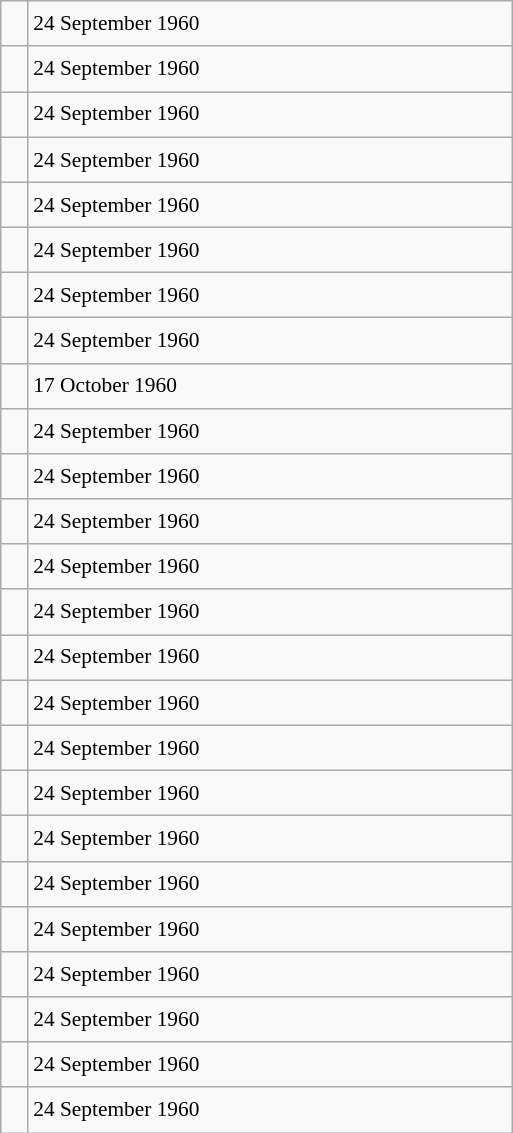<table class="wikitable" style="font-size: 89%; float: left; width: 24em; margin-right: 1em; line-height: 1.65em">
<tr>
<td></td>
<td>24 September 1960</td>
</tr>
<tr>
<td></td>
<td>24 September 1960</td>
</tr>
<tr>
<td></td>
<td>24 September 1960</td>
</tr>
<tr>
<td></td>
<td>24 September 1960</td>
</tr>
<tr>
<td></td>
<td>24 September 1960</td>
</tr>
<tr>
<td></td>
<td>24 September 1960</td>
</tr>
<tr>
<td></td>
<td>24 September 1960</td>
</tr>
<tr>
<td></td>
<td>24 September 1960</td>
</tr>
<tr>
<td></td>
<td>17 October 1960</td>
</tr>
<tr>
<td></td>
<td>24 September 1960</td>
</tr>
<tr>
<td></td>
<td>24 September 1960</td>
</tr>
<tr>
<td></td>
<td>24 September 1960</td>
</tr>
<tr>
<td></td>
<td>24 September 1960</td>
</tr>
<tr>
<td></td>
<td>24 September 1960</td>
</tr>
<tr>
<td></td>
<td>24 September 1960</td>
</tr>
<tr>
<td></td>
<td>24 September 1960</td>
</tr>
<tr>
<td></td>
<td>24 September 1960</td>
</tr>
<tr>
<td></td>
<td>24 September 1960</td>
</tr>
<tr>
<td></td>
<td>24 September 1960</td>
</tr>
<tr>
<td></td>
<td>24 September 1960</td>
</tr>
<tr>
<td></td>
<td>24 September 1960</td>
</tr>
<tr>
<td></td>
<td>24 September 1960</td>
</tr>
<tr>
<td></td>
<td>24 September 1960</td>
</tr>
<tr>
<td></td>
<td>24 September 1960</td>
</tr>
<tr>
<td></td>
<td>24 September 1960</td>
</tr>
</table>
